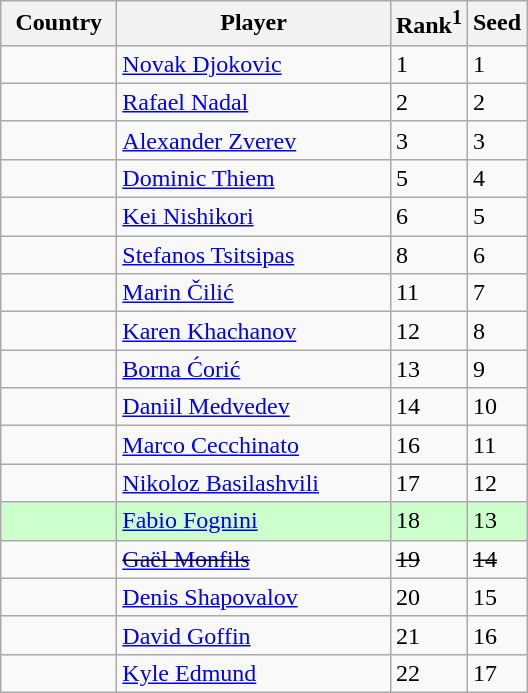<table class="sortable wikitable">
<tr>
<th width="70">Country</th>
<th width="175">Player</th>
<th>Rank<sup>1</sup></th>
<th>Seed</th>
</tr>
<tr>
<td></td>
<td><a href='#'>Novak Djokovic</a></td>
<td>1</td>
<td>1</td>
</tr>
<tr>
<td></td>
<td><a href='#'>Rafael Nadal</a></td>
<td>2</td>
<td>2</td>
</tr>
<tr>
<td></td>
<td><a href='#'>Alexander Zverev</a></td>
<td>3</td>
<td>3</td>
</tr>
<tr>
<td></td>
<td><a href='#'>Dominic Thiem</a></td>
<td>5</td>
<td>4</td>
</tr>
<tr>
<td></td>
<td><a href='#'>Kei Nishikori</a></td>
<td>6</td>
<td>5</td>
</tr>
<tr>
<td></td>
<td><a href='#'>Stefanos Tsitsipas</a></td>
<td>8</td>
<td>6</td>
</tr>
<tr>
<td></td>
<td><a href='#'>Marin Čilić</a></td>
<td>11</td>
<td>7</td>
</tr>
<tr>
<td></td>
<td><a href='#'>Karen Khachanov</a></td>
<td>12</td>
<td>8</td>
</tr>
<tr>
<td></td>
<td><a href='#'>Borna Ćorić</a></td>
<td>13</td>
<td>9</td>
</tr>
<tr>
<td></td>
<td><a href='#'>Daniil Medvedev</a></td>
<td>14</td>
<td>10</td>
</tr>
<tr>
<td></td>
<td><a href='#'>Marco Cecchinato</a></td>
<td>16</td>
<td>11</td>
</tr>
<tr>
<td></td>
<td><a href='#'>Nikoloz Basilashvili</a></td>
<td>17</td>
<td>12</td>
</tr>
<tr style="background:#cfc;">
<td></td>
<td><a href='#'>Fabio Fognini</a></td>
<td>18</td>
<td>13</td>
</tr>
<tr>
<td><s></s></td>
<td><s><a href='#'>Gaël Monfils</a></s></td>
<td><s>19</s></td>
<td><s>14</s></td>
</tr>
<tr>
<td></td>
<td><a href='#'>Denis Shapovalov</a></td>
<td>20</td>
<td>15</td>
</tr>
<tr>
<td></td>
<td><a href='#'>David Goffin</a></td>
<td>21</td>
<td>16</td>
</tr>
<tr>
<td></td>
<td><a href='#'>Kyle Edmund</a></td>
<td>22</td>
<td>17</td>
</tr>
</table>
